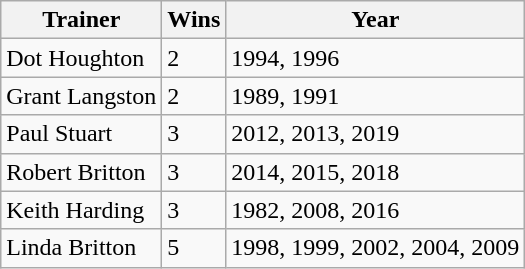<table class="wikitable">
<tr>
<th>Trainer</th>
<th>Wins</th>
<th>Year</th>
</tr>
<tr>
<td>Dot Houghton</td>
<td>2</td>
<td>1994, 1996</td>
</tr>
<tr>
<td>Grant Langston</td>
<td>2</td>
<td>1989, 1991</td>
</tr>
<tr>
<td>Paul Stuart</td>
<td>3</td>
<td>2012, 2013, 2019</td>
</tr>
<tr>
<td>Robert Britton</td>
<td>3</td>
<td>2014, 2015, 2018</td>
</tr>
<tr>
<td>Keith Harding</td>
<td>3</td>
<td>1982, 2008, 2016</td>
</tr>
<tr>
<td>Linda Britton</td>
<td>5</td>
<td>1998, 1999, 2002, 2004, 2009</td>
</tr>
</table>
